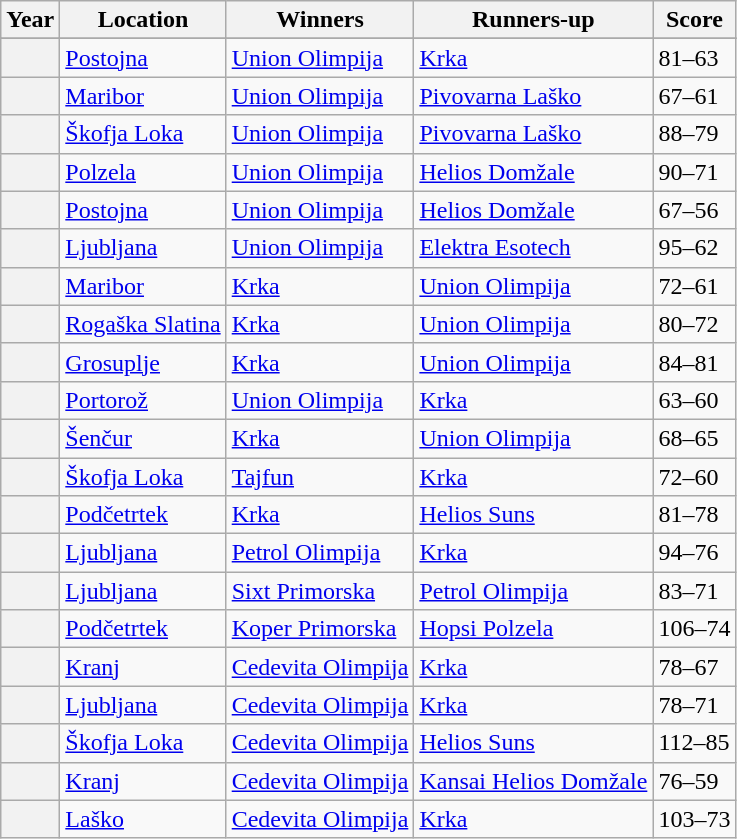<table class="wikitable">
<tr>
<th scope="col">Year</th>
<th scope="col">Location</th>
<th scope="col">Winners</th>
<th scope="col">Runners-up</th>
<th scope="col">Score</th>
</tr>
<tr>
</tr>
<tr>
<th scope="row"></th>
<td><a href='#'>Postojna</a></td>
<td><a href='#'>Union Olimpija</a></td>
<td><a href='#'>Krka</a></td>
<td>81–63</td>
</tr>
<tr>
<th scope="row"></th>
<td><a href='#'>Maribor</a></td>
<td><a href='#'>Union Olimpija</a></td>
<td><a href='#'>Pivovarna Laško</a></td>
<td>67–61</td>
</tr>
<tr>
<th scope="row"></th>
<td><a href='#'>Škofja Loka</a></td>
<td><a href='#'>Union Olimpija</a></td>
<td><a href='#'>Pivovarna Laško</a></td>
<td>88–79</td>
</tr>
<tr>
<th scope="row"></th>
<td><a href='#'>Polzela</a></td>
<td><a href='#'>Union Olimpija</a></td>
<td><a href='#'>Helios Domžale</a></td>
<td>90–71</td>
</tr>
<tr>
<th scope="row"></th>
<td><a href='#'>Postojna</a></td>
<td><a href='#'>Union Olimpija</a></td>
<td><a href='#'>Helios Domžale</a></td>
<td>67–56</td>
</tr>
<tr>
<th scope="row"></th>
<td><a href='#'>Ljubljana</a></td>
<td><a href='#'>Union Olimpija</a></td>
<td><a href='#'>Elektra Esotech</a></td>
<td>95–62</td>
</tr>
<tr>
<th scope="row"></th>
<td><a href='#'>Maribor</a></td>
<td><a href='#'>Krka</a></td>
<td><a href='#'>Union Olimpija</a></td>
<td>72–61</td>
</tr>
<tr>
<th scope="row"></th>
<td><a href='#'>Rogaška Slatina</a></td>
<td><a href='#'>Krka</a></td>
<td><a href='#'>Union Olimpija</a></td>
<td>80–72</td>
</tr>
<tr>
<th scope="row"></th>
<td><a href='#'>Grosuplje</a></td>
<td><a href='#'>Krka</a></td>
<td><a href='#'>Union Olimpija</a></td>
<td>84–81</td>
</tr>
<tr>
<th scope="row"></th>
<td><a href='#'>Portorož</a></td>
<td><a href='#'>Union Olimpija</a></td>
<td><a href='#'>Krka</a></td>
<td>63–60</td>
</tr>
<tr>
<th scope="row"></th>
<td><a href='#'>Šenčur</a></td>
<td><a href='#'>Krka</a></td>
<td><a href='#'>Union Olimpija</a></td>
<td>68–65</td>
</tr>
<tr>
<th scope="row"></th>
<td><a href='#'>Škofja Loka</a></td>
<td><a href='#'>Tajfun</a></td>
<td><a href='#'>Krka</a></td>
<td>72–60</td>
</tr>
<tr>
<th scope="row"></th>
<td><a href='#'>Podčetrtek</a></td>
<td><a href='#'>Krka</a></td>
<td><a href='#'>Helios Suns</a></td>
<td>81–78</td>
</tr>
<tr>
<th scope="row"></th>
<td><a href='#'>Ljubljana</a></td>
<td><a href='#'>Petrol Olimpija</a></td>
<td><a href='#'>Krka</a></td>
<td>94–76</td>
</tr>
<tr>
<th scope="row"></th>
<td><a href='#'>Ljubljana</a></td>
<td><a href='#'>Sixt Primorska</a></td>
<td><a href='#'>Petrol Olimpija</a></td>
<td>83–71</td>
</tr>
<tr>
<th scope="row"></th>
<td><a href='#'>Podčetrtek</a></td>
<td><a href='#'>Koper Primorska</a></td>
<td><a href='#'>Hopsi Polzela</a></td>
<td>106–74</td>
</tr>
<tr>
<th scope="row"></th>
<td><a href='#'>Kranj</a></td>
<td><a href='#'>Cedevita Olimpija</a></td>
<td><a href='#'>Krka</a></td>
<td>78–67</td>
</tr>
<tr>
<th scope="row"></th>
<td><a href='#'>Ljubljana</a></td>
<td><a href='#'>Cedevita Olimpija</a></td>
<td><a href='#'>Krka</a></td>
<td>78–71</td>
</tr>
<tr>
<th scope="row"></th>
<td><a href='#'>Škofja Loka</a></td>
<td><a href='#'>Cedevita Olimpija</a></td>
<td><a href='#'>Helios Suns</a></td>
<td>112–85</td>
</tr>
<tr>
<th scope="row"></th>
<td><a href='#'>Kranj</a></td>
<td><a href='#'>Cedevita Olimpija</a></td>
<td><a href='#'>Kansai Helios Domžale</a></td>
<td>76–59</td>
</tr>
<tr>
<th scope="row"></th>
<td><a href='#'>Laško</a></td>
<td><a href='#'>Cedevita Olimpija</a></td>
<td><a href='#'>Krka</a></td>
<td>103–73</td>
</tr>
</table>
